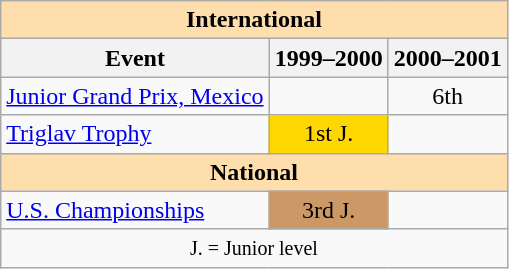<table class="wikitable" style="text-align:center">
<tr>
<th style="background-color: #ffdead; " colspan=3 align=center><strong>International</strong></th>
</tr>
<tr>
<th>Event</th>
<th>1999–2000</th>
<th>2000–2001</th>
</tr>
<tr>
<td align=left><a href='#'>Junior Grand Prix, Mexico</a></td>
<td></td>
<td>6th</td>
</tr>
<tr>
<td align=left><a href='#'>Triglav Trophy</a></td>
<td bgcolor=gold>1st J.</td>
<td></td>
</tr>
<tr>
<th style="background-color: #ffdead; " colspan=3 align=center><strong>National</strong></th>
</tr>
<tr>
<td align=left><a href='#'>U.S. Championships</a></td>
<td bgcolor=cc9966>3rd J.</td>
<td></td>
</tr>
<tr>
<td colspan=3 align=center><small> J. = Junior level </small></td>
</tr>
</table>
